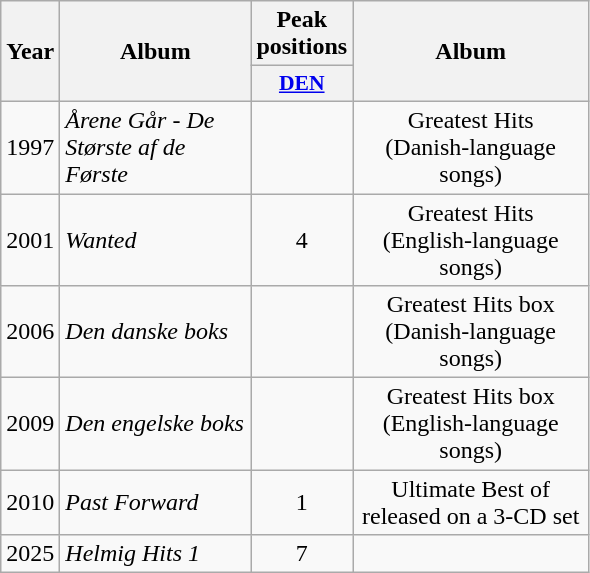<table class="wikitable">
<tr>
<th align="center" rowspan="2" width="10">Year</th>
<th align="center" rowspan="2" width="120">Album</th>
<th align="center" colspan="1" width="20">Peak positions</th>
<th align="center" rowspan="2" width="150">Album</th>
</tr>
<tr>
<th scope="col" style="width:3em;font-size:90%;"><a href='#'>DEN</a><br></th>
</tr>
<tr>
<td style="text-align:center;">1997</td>
<td><em>Årene Går - De Største af de Første</em></td>
<td style="text-align:center;"></td>
<td style="text-align:center;">Greatest Hits <br>(Danish-language songs)</td>
</tr>
<tr>
<td style="text-align:center;">2001</td>
<td><em>Wanted</em></td>
<td style="text-align:center;">4</td>
<td style="text-align:center;">Greatest Hits <br>(English-language songs)</td>
</tr>
<tr>
<td style="text-align:center;">2006</td>
<td><em>Den danske boks</em></td>
<td style="text-align:center;"></td>
<td style="text-align:center;">Greatest Hits box <br>(Danish-language songs)</td>
</tr>
<tr>
<td style="text-align:center;">2009</td>
<td><em>Den engelske boks</em></td>
<td style="text-align:center;"></td>
<td style="text-align:center;">Greatest Hits box <br> (English-language songs)</td>
</tr>
<tr>
<td style="text-align:center;">2010</td>
<td><em>Past Forward</em></td>
<td style="text-align:center;">1</td>
<td style="text-align:center;">Ultimate Best of <br>released on a 3-CD set</td>
</tr>
<tr>
<td style="text-align:center;">2025</td>
<td><em>Helmig Hits 1</em></td>
<td style="text-align:center;">7<br></td>
<td style="text-align:center;"></td>
</tr>
</table>
